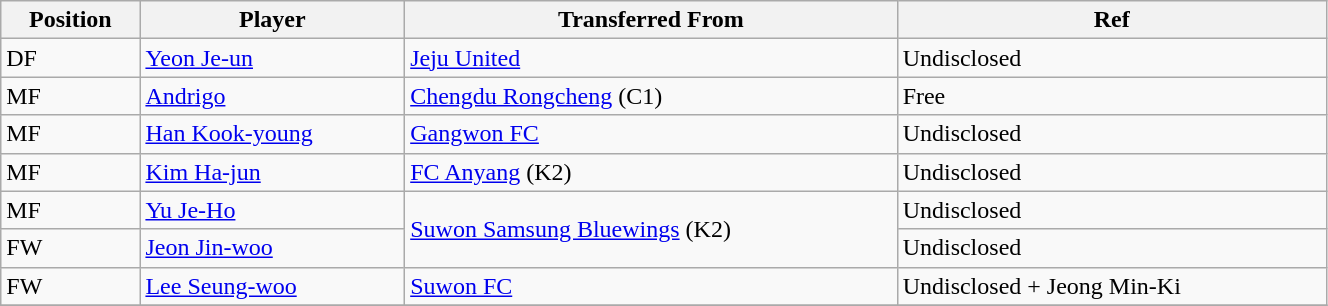<table class="wikitable sortable" style="width:70%; text-align:center; font-size:100%; text-align:left;">
<tr>
<th>Position</th>
<th>Player</th>
<th>Transferred From</th>
<th>Ref</th>
</tr>
<tr>
<td>DF</td>
<td> <a href='#'>Yeon Je-un</a></td>
<td> <a href='#'>Jeju United</a></td>
<td>Undisclosed</td>
</tr>
<tr>
<td>MF</td>
<td> <a href='#'>Andrigo</a></td>
<td> <a href='#'>Chengdu Rongcheng</a> (C1)</td>
<td>Free</td>
</tr>
<tr>
<td>MF</td>
<td> <a href='#'>Han Kook-young</a></td>
<td> <a href='#'>Gangwon FC</a></td>
<td>Undisclosed</td>
</tr>
<tr>
<td>MF</td>
<td> <a href='#'>Kim Ha-jun</a></td>
<td> <a href='#'>FC Anyang</a> (K2)</td>
<td>Undisclosed</td>
</tr>
<tr>
<td>MF</td>
<td> <a href='#'>Yu Je-Ho</a></td>
<td rowspan=2> <a href='#'>Suwon Samsung Bluewings</a> (K2)</td>
<td>Undisclosed</td>
</tr>
<tr>
<td>FW</td>
<td> <a href='#'>Jeon Jin-woo</a></td>
<td>Undisclosed</td>
</tr>
<tr>
<td>FW</td>
<td> <a href='#'>Lee Seung-woo</a></td>
<td> <a href='#'>Suwon FC</a></td>
<td>Undisclosed + Jeong Min-Ki</td>
</tr>
<tr>
</tr>
</table>
